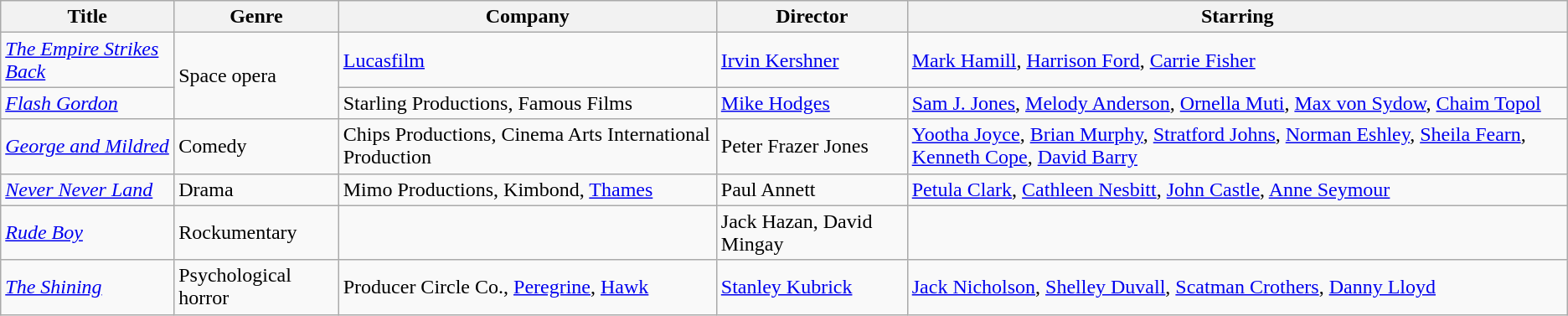<table class="wikitable unsortable">
<tr>
<th>Title</th>
<th>Genre</th>
<th>Company</th>
<th>Director</th>
<th>Starring</th>
</tr>
<tr>
<td><em><a href='#'>The Empire Strikes Back</a></em></td>
<td rowspan="2">Space opera</td>
<td><a href='#'>Lucasfilm</a></td>
<td><a href='#'>Irvin Kershner</a></td>
<td><a href='#'>Mark Hamill</a>, <a href='#'>Harrison Ford</a>, <a href='#'>Carrie Fisher</a></td>
</tr>
<tr>
<td><em><a href='#'>Flash Gordon</a></em></td>
<td>Starling Productions, Famous Films</td>
<td><a href='#'>Mike Hodges</a></td>
<td><a href='#'>Sam J. Jones</a>, <a href='#'>Melody Anderson</a>, <a href='#'>Ornella Muti</a>, <a href='#'>Max von Sydow</a>, <a href='#'>Chaim Topol</a></td>
</tr>
<tr>
<td><em><a href='#'>George and Mildred</a></em></td>
<td>Comedy</td>
<td>Chips Productions, Cinema Arts International Production</td>
<td>Peter Frazer Jones</td>
<td><a href='#'>Yootha Joyce</a>, <a href='#'>Brian Murphy</a>, <a href='#'>Stratford Johns</a>, <a href='#'>Norman Eshley</a>, <a href='#'>Sheila Fearn</a>, <a href='#'>Kenneth Cope</a>, <a href='#'>David Barry</a></td>
</tr>
<tr>
<td><em><a href='#'>Never Never Land</a></em></td>
<td>Drama</td>
<td>Mimo Productions, Kimbond, <a href='#'>Thames</a></td>
<td>Paul Annett</td>
<td><a href='#'>Petula Clark</a>, <a href='#'>Cathleen Nesbitt</a>, <a href='#'>John Castle</a>, <a href='#'>Anne Seymour</a></td>
</tr>
<tr>
<td><em><a href='#'>Rude Boy</a></em></td>
<td>Rockumentary</td>
<td></td>
<td>Jack Hazan, David Mingay</td>
<td></td>
</tr>
<tr>
<td><em><a href='#'>The Shining</a></em></td>
<td>Psychological horror</td>
<td>Producer Circle Co., <a href='#'>Peregrine</a>, <a href='#'>Hawk</a></td>
<td><a href='#'>Stanley Kubrick</a></td>
<td><a href='#'>Jack Nicholson</a>, <a href='#'>Shelley Duvall</a>, <a href='#'>Scatman Crothers</a>, <a href='#'>Danny Lloyd</a></td>
</tr>
</table>
